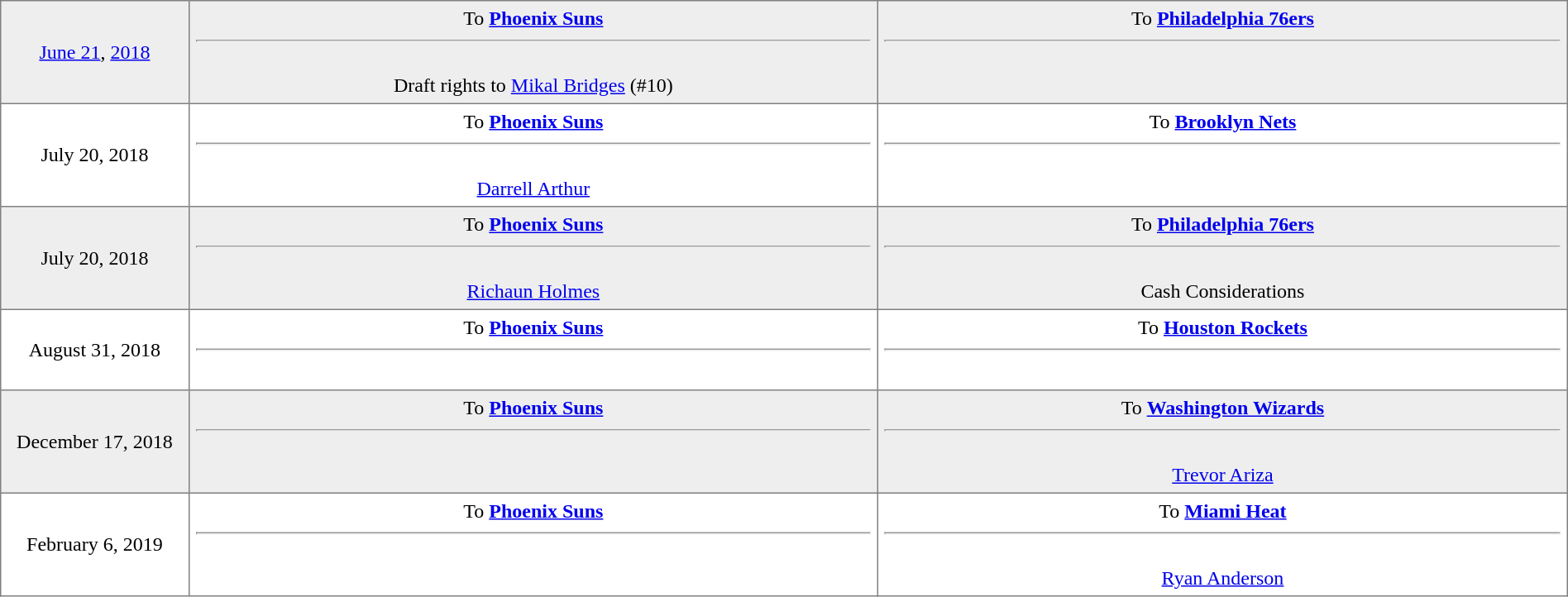<table border="1" style="border-collapse:collapse; text-align:center; width:100%;"  cellpadding="5">
<tr style="background:#eee;">
<td style="width:10%"><a href='#'>June 21</a>, <a href='#'>2018</a></td>
<td style="width:31%; vertical-align:top;">To <strong><a href='#'>Phoenix Suns</a></strong><hr><br>Draft rights to  <a href='#'>Mikal Bridges</a> (#10)</td>
<td style="width:31%; vertical-align:top;">To <strong><a href='#'>Philadelphia 76ers</a></strong><hr><br></td>
</tr>
<tr>
<td style="width:12%">July 20, 2018</td>
<td style="width:44%; vertical-align:top;">To <strong><a href='#'>Phoenix Suns</a></strong><hr><br> <a href='#'>Darrell Arthur</a></td>
<td style="width:44%; vertical-align:top;">To <strong><a href='#'>Brooklyn Nets</a></strong><hr><br></td>
</tr>
<tr style="background:#eee;">
<td style="width:12%">July 20, 2018</td>
<td style="width:44%; vertical-align:top;">To <strong><a href='#'>Phoenix Suns</a></strong><hr><br> <a href='#'>Richaun Holmes</a></td>
<td style="width:44%; vertical-align:top;">To <strong><a href='#'>Philadelphia 76ers</a></strong><hr><br>Cash Considerations</td>
</tr>
<tr>
<td style="width:12%">August 31, 2018</td>
<td style="width:44%; vertical-align:top">To <strong><a href='#'>Phoenix Suns</a></strong><hr><br></td>
<td style="width:44%; vertical-align:top">To <strong><a href='#'>Houston Rockets</a></strong><hr><br></td>
</tr>
<tr style="background:#eee;">
<td style="width:12%">December 17, 2018</td>
<td style="width:44%; vertical-align:top">To <strong><a href='#'>Phoenix Suns</a></strong><hr><br></td>
<td style="width:44%; vertical-align:top">To <strong><a href='#'>Washington Wizards</a></strong><hr><br> <a href='#'>Trevor Ariza</a></td>
</tr>
<tr>
<td style="width:12%">February 6, 2019</td>
<td style="width:44%; vertical-align:top">To <strong><a href='#'>Phoenix Suns</a></strong><hr><br></td>
<td style="width:44%; vertical-align:top">To <strong><a href='#'>Miami Heat</a></strong><hr><br> <a href='#'>Ryan Anderson</a></td>
</tr>
</table>
